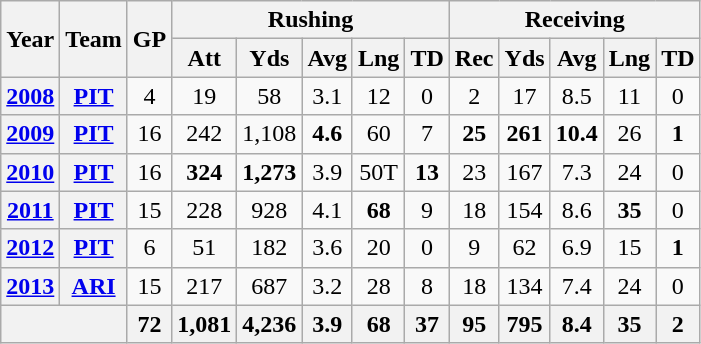<table class="wikitable" style="text-align:center;">
<tr>
<th rowspan="2">Year</th>
<th rowspan="2">Team</th>
<th rowspan="2">GP</th>
<th colspan="5">Rushing</th>
<th colspan="5">Receiving</th>
</tr>
<tr>
<th>Att</th>
<th>Yds</th>
<th>Avg</th>
<th>Lng</th>
<th>TD</th>
<th>Rec</th>
<th>Yds</th>
<th>Avg</th>
<th>Lng</th>
<th>TD</th>
</tr>
<tr>
<th><a href='#'>2008</a></th>
<th><a href='#'>PIT</a></th>
<td>4</td>
<td>19</td>
<td>58</td>
<td>3.1</td>
<td>12</td>
<td>0</td>
<td>2</td>
<td>17</td>
<td>8.5</td>
<td>11</td>
<td>0</td>
</tr>
<tr>
<th><a href='#'>2009</a></th>
<th><a href='#'>PIT</a></th>
<td>16</td>
<td>242</td>
<td>1,108</td>
<td><strong>4.6</strong></td>
<td>60</td>
<td>7</td>
<td><strong>25</strong></td>
<td><strong>261</strong></td>
<td><strong>10.4</strong></td>
<td>26</td>
<td><strong>1</strong></td>
</tr>
<tr>
<th><a href='#'>2010</a></th>
<th><a href='#'>PIT</a></th>
<td>16</td>
<td><strong>324</strong></td>
<td><strong>1,273</strong></td>
<td>3.9</td>
<td>50T</td>
<td><strong>13</strong></td>
<td>23</td>
<td>167</td>
<td>7.3</td>
<td>24</td>
<td>0</td>
</tr>
<tr>
<th><a href='#'>2011</a></th>
<th><a href='#'>PIT</a></th>
<td>15</td>
<td>228</td>
<td>928</td>
<td>4.1</td>
<td><strong>68</strong></td>
<td>9</td>
<td>18</td>
<td>154</td>
<td>8.6</td>
<td><strong>35</strong></td>
<td>0</td>
</tr>
<tr>
<th><a href='#'>2012</a></th>
<th><a href='#'>PIT</a></th>
<td>6</td>
<td>51</td>
<td>182</td>
<td>3.6</td>
<td>20</td>
<td>0</td>
<td>9</td>
<td>62</td>
<td>6.9</td>
<td>15</td>
<td><strong>1</strong></td>
</tr>
<tr>
<th><a href='#'>2013</a></th>
<th><a href='#'>ARI</a></th>
<td>15</td>
<td>217</td>
<td>687</td>
<td>3.2</td>
<td>28</td>
<td>8</td>
<td>18</td>
<td>134</td>
<td>7.4</td>
<td>24</td>
<td>0</td>
</tr>
<tr>
<th colspan="2"></th>
<th>72</th>
<th>1,081</th>
<th>4,236</th>
<th>3.9</th>
<th>68</th>
<th>37</th>
<th>95</th>
<th>795</th>
<th>8.4</th>
<th>35</th>
<th>2</th>
</tr>
</table>
